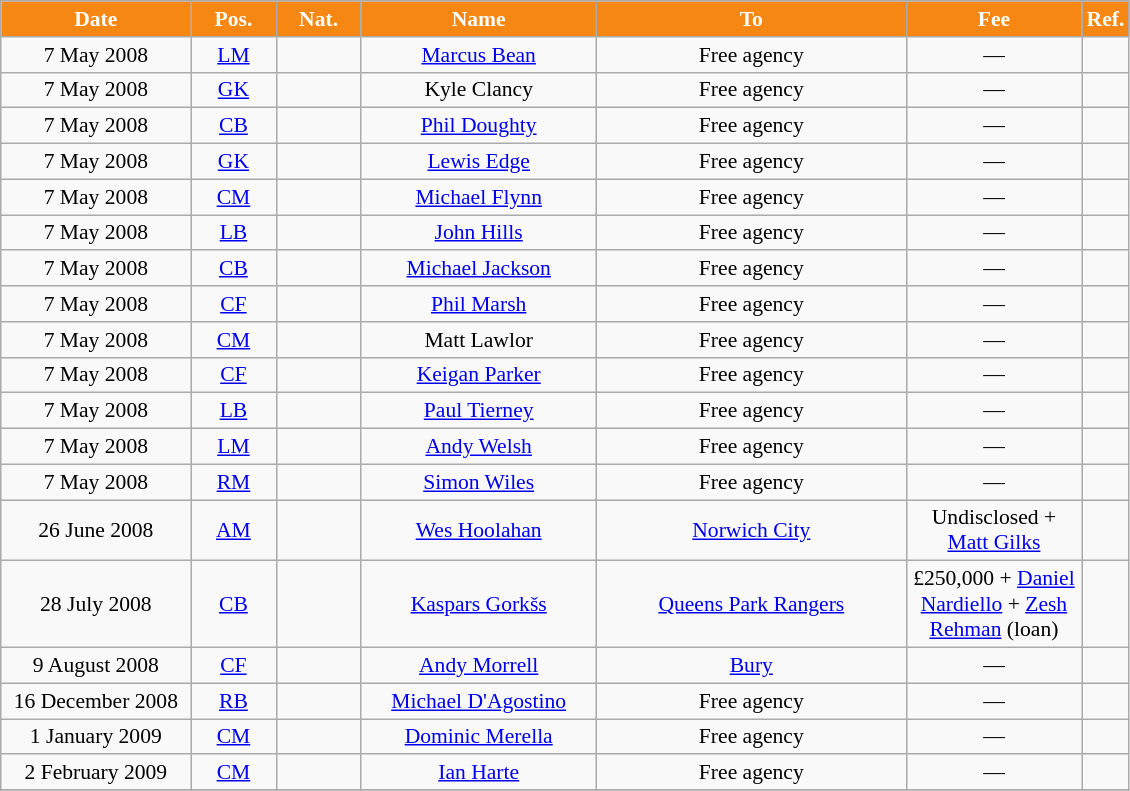<table class="wikitable"  style="text-align:center; font-size:90%; ">
<tr>
<th style="background:#F68712; color:#FFFFFF; width:120px;">Date</th>
<th style="background:#F68712; color:#FFFFFF; width:50px;">Pos.</th>
<th style="background:#F68712; color:#FFFFFF; width:50px;">Nat.</th>
<th style="background:#F68712; color:#FFFFFF; width:150px;">Name</th>
<th style="background:#F68712; color:#FFFFFF; width:200px;">To</th>
<th style="background:#F68712; color:#FFFFFF; width:110px;">Fee</th>
<th style="background:#F68712; color:#FFFFFF; width:25px;">Ref.</th>
</tr>
<tr>
<td>7 May 2008</td>
<td><a href='#'>LM</a></td>
<td></td>
<td><a href='#'>Marcus Bean</a></td>
<td>Free agency</td>
<td>—</td>
<td></td>
</tr>
<tr>
<td>7 May 2008</td>
<td><a href='#'>GK</a></td>
<td></td>
<td>Kyle Clancy</td>
<td>Free agency</td>
<td>—</td>
<td></td>
</tr>
<tr>
<td>7 May 2008</td>
<td><a href='#'>CB</a></td>
<td></td>
<td><a href='#'>Phil Doughty</a></td>
<td>Free agency</td>
<td>—</td>
<td></td>
</tr>
<tr>
<td>7 May 2008</td>
<td><a href='#'>GK</a></td>
<td></td>
<td><a href='#'>Lewis Edge</a></td>
<td>Free agency</td>
<td>—</td>
<td></td>
</tr>
<tr>
<td>7 May 2008</td>
<td><a href='#'>CM</a></td>
<td></td>
<td><a href='#'>Michael Flynn</a></td>
<td>Free agency</td>
<td>—</td>
<td></td>
</tr>
<tr>
<td>7 May 2008</td>
<td><a href='#'>LB</a></td>
<td></td>
<td><a href='#'>John Hills</a></td>
<td>Free agency</td>
<td>—</td>
<td></td>
</tr>
<tr>
<td>7 May 2008</td>
<td><a href='#'>CB</a></td>
<td></td>
<td><a href='#'>Michael Jackson</a></td>
<td>Free agency</td>
<td>—</td>
<td></td>
</tr>
<tr>
<td>7 May 2008</td>
<td><a href='#'>CF</a></td>
<td></td>
<td><a href='#'>Phil Marsh</a></td>
<td>Free agency</td>
<td>—</td>
<td></td>
</tr>
<tr>
<td>7 May 2008</td>
<td><a href='#'>CM</a></td>
<td></td>
<td>Matt Lawlor</td>
<td>Free agency</td>
<td>—</td>
<td></td>
</tr>
<tr>
<td>7 May 2008</td>
<td><a href='#'>CF</a></td>
<td></td>
<td><a href='#'>Keigan Parker</a></td>
<td>Free agency</td>
<td>—</td>
<td></td>
</tr>
<tr>
<td>7 May 2008</td>
<td><a href='#'>LB</a></td>
<td></td>
<td><a href='#'>Paul Tierney</a></td>
<td>Free agency</td>
<td>—</td>
<td></td>
</tr>
<tr>
<td>7 May 2008</td>
<td><a href='#'>LM</a></td>
<td></td>
<td><a href='#'>Andy Welsh</a></td>
<td>Free agency</td>
<td>—</td>
<td></td>
</tr>
<tr>
<td>7 May 2008</td>
<td><a href='#'>RM</a></td>
<td></td>
<td><a href='#'>Simon Wiles</a></td>
<td>Free agency</td>
<td>—</td>
<td></td>
</tr>
<tr>
<td>26 June 2008</td>
<td><a href='#'>AM</a></td>
<td></td>
<td><a href='#'>Wes Hoolahan</a></td>
<td><a href='#'>Norwich City</a></td>
<td>Undisclosed + <a href='#'>Matt Gilks</a></td>
<td></td>
</tr>
<tr>
<td>28 July 2008</td>
<td><a href='#'>CB</a></td>
<td></td>
<td><a href='#'>Kaspars Gorkšs</a></td>
<td><a href='#'>Queens Park Rangers</a></td>
<td>£250,000 + <a href='#'>Daniel Nardiello</a> + <a href='#'>Zesh Rehman</a> (loan)</td>
<td></td>
</tr>
<tr>
<td>9 August 2008</td>
<td><a href='#'>CF</a></td>
<td></td>
<td><a href='#'>Andy Morrell</a></td>
<td><a href='#'>Bury</a></td>
<td>—</td>
<td></td>
</tr>
<tr>
<td>16 December 2008</td>
<td><a href='#'>RB</a></td>
<td></td>
<td><a href='#'>Michael D'Agostino</a></td>
<td>Free agency</td>
<td>—</td>
<td></td>
</tr>
<tr>
<td>1 January 2009</td>
<td><a href='#'>CM</a></td>
<td></td>
<td><a href='#'>Dominic Merella</a></td>
<td>Free agency</td>
<td>—</td>
<td></td>
</tr>
<tr>
<td>2 February 2009</td>
<td><a href='#'>CM</a></td>
<td></td>
<td><a href='#'>Ian Harte</a></td>
<td>Free agency</td>
<td>—</td>
<td></td>
</tr>
<tr>
</tr>
</table>
